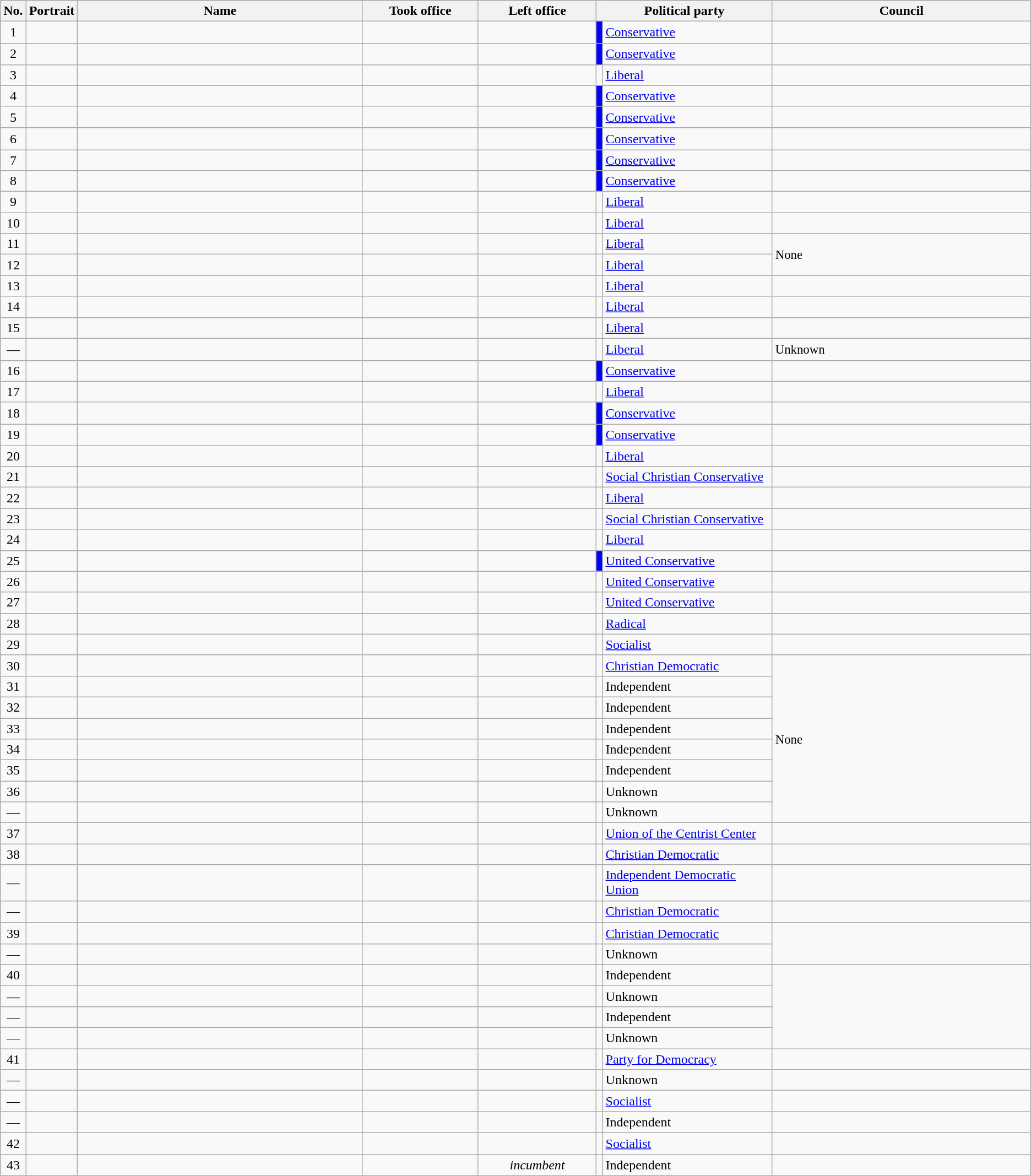<table class="wikitable sortable">
<tr>
<th scope="col" width=1%  align=center>No.</th>
<th scope="col" style="width:100px;" class=unsortable>Portrait</th>
<th scope="col" width=30%>Name</th>
<th scope="col" width=12%>Took office</th>
<th scope="col" width=12%>Left office</th>
<th scope="col" colspan="2" width=18% style="padding:0.1em 0em">Political party</th>
<th scope="col" width=40% class=unsortable>Council</th>
</tr>
<tr>
<td scope="row" style="text-align:center;">1</td>
<td style="text-align:center;"></td>
<td></td>
<td style="text-align:center;"></td>
<td style="text-align:center;"></td>
<td bgcolor=blue></td>
<td><a href='#'>Conservative</a></td>
<td style="font-size:95%; line-height:1.3em;"><br>

</td>
</tr>
<tr>
<td scope="row" style="text-align:center;">2</td>
<td style="text-align:center;"></td>
<td></td>
<td style="text-align:center;"></td>
<td style="text-align:center;"></td>
<td bgcolor=blue></td>
<td><a href='#'>Conservative</a></td>
<td style="font-size:95%; line-height:1.3em;"></td>
</tr>
<tr>
<td scope="row" style="text-align:center;">3</td>
<td style="text-align:center;"></td>
<td></td>
<td style="text-align:center;"></td>
<td style="text-align:center;"></td>
<td bgcolor=></td>
<td><a href='#'>Liberal</a></td>
<td style="font-size:95%; line-height:1.3em;"></td>
</tr>
<tr>
<td scope="row" style="text-align:center;">4</td>
<td style="text-align:center;"></td>
<td></td>
<td style="text-align:center;"></td>
<td style="text-align:center;"></td>
<td bgcolor=blue></td>
<td><a href='#'>Conservative</a></td>
<td style="font-size:95%; line-height:1.3em;"></td>
</tr>
<tr>
<td scope="row" style="text-align:center;">5</td>
<td style="text-align:center;"></td>
<td></td>
<td style="text-align:center;"></td>
<td style="text-align:center;"></td>
<td bgcolor=blue></td>
<td><a href='#'>Conservative</a></td>
<td style="font-size:95%; line-height:1.3em;"></td>
</tr>
<tr>
<td scope="row" style="text-align:center;">6</td>
<td style="text-align:center;"></td>
<td></td>
<td style="text-align:center;"></td>
<td style="text-align:center;"></td>
<td bgcolor=blue></td>
<td><a href='#'>Conservative</a></td>
<td style="font-size:95%; line-height:1.3em;"><br>
</td>
</tr>
<tr>
<td scope="row" style="text-align:center;">7</td>
<td style="text-align:center;"></td>
<td></td>
<td style="text-align:center;"></td>
<td style="text-align:center;"></td>
<td bgcolor=blue></td>
<td><a href='#'>Conservative</a></td>
<td style="font-size:95%; line-height:1.3em;"></td>
</tr>
<tr>
<td scope="row" style="text-align:center;">8</td>
<td style="text-align:center;"></td>
<td></td>
<td style="text-align:center;"></td>
<td style="text-align:center;"></td>
<td bgcolor=blue></td>
<td><a href='#'>Conservative</a></td>
<td style="font-size:95%; line-height:1.3em;"></td>
</tr>
<tr>
<td scope="row" style="text-align:center;">9</td>
<td style="text-align:center;"></td>
<td></td>
<td style="text-align:center;"></td>
<td style="text-align:center;"></td>
<td bgcolor=></td>
<td><a href='#'>Liberal</a></td>
<td style="font-size:95%; line-height:1.3em;"></td>
</tr>
<tr>
<td scope="row" style="text-align:center;">10</td>
<td style="text-align:center;"></td>
<td></td>
<td style="text-align:center;"></td>
<td style="text-align:center;"></td>
<td bgcolor=></td>
<td><a href='#'>Liberal</a></td>
<td style="font-size:95%; line-height:1.3em;"></td>
</tr>
<tr>
<td scope="row" style="text-align:center;">11</td>
<td style="text-align:center;"></td>
<td></td>
<td style="text-align:center;"></td>
<td style="text-align:center;"></td>
<td bgcolor=></td>
<td><a href='#'>Liberal</a></td>
<td rowspan=2 style="font-size:95%; line-height:1.3em;">None</td>
</tr>
<tr>
<td scope="row" style="text-align:center;">12</td>
<td style="text-align:center;"></td>
<td></td>
<td style="text-align:center;"></td>
<td style="text-align:center;"></td>
<td bgcolor=></td>
<td><a href='#'>Liberal</a></td>
</tr>
<tr>
<td scope="row" style="text-align:center;">13</td>
<td style="text-align:center;"></td>
<td></td>
<td style="text-align:center;"></td>
<td style="text-align:center;"></td>
<td bgcolor=></td>
<td><a href='#'>Liberal</a></td>
<td style="font-size:95%; line-height:1.3em;"></td>
</tr>
<tr>
<td scope="row" style="text-align:center;">14</td>
<td style="text-align:center;"></td>
<td></td>
<td style="text-align:center;"></td>
<td style="text-align:center;"></td>
<td bgcolor=></td>
<td><a href='#'>Liberal</a></td>
<td style="font-size:95%; line-height:1.3em;"></td>
</tr>
<tr>
<td scope="row" style="text-align:center;">15</td>
<td style="text-align:center;"></td>
<td></td>
<td style="text-align:center;"></td>
<td style="text-align:center;"></td>
<td bgcolor=></td>
<td><a href='#'>Liberal</a></td>
<td style="font-size:95%; line-height:1.3em;"></td>
</tr>
<tr>
<td scope="row" style="text-align:center;">—</td>
<td style="text-align:center;"></td>
<td></td>
<td style="text-align:center;"></td>
<td style="text-align:center;"></td>
<td bgcolor=></td>
<td><a href='#'>Liberal</a></td>
<td style="font-size:95%; line-height:1.3em;">Unknown</td>
</tr>
<tr>
<td scope="row" style="text-align:center;">16</td>
<td style="text-align:center;"></td>
<td></td>
<td style="text-align:center;"></td>
<td style="text-align:center;"></td>
<td bgcolor=blue></td>
<td><a href='#'>Conservative</a></td>
<td style="font-size:95%; line-height:1.3em;"></td>
</tr>
<tr>
<td scope="row" style="text-align:center;">17</td>
<td style="text-align:center;"></td>
<td></td>
<td style="text-align:center;"></td>
<td style="text-align:center;"></td>
<td bgcolor=></td>
<td><a href='#'>Liberal</a></td>
<td style="font-size:95%; line-height:1.3em;"></td>
</tr>
<tr>
<td scope="row" style="text-align:center;">18</td>
<td style="text-align:center;"></td>
<td></td>
<td style="text-align:center;"></td>
<td style="text-align:center;"></td>
<td bgcolor=blue></td>
<td><a href='#'>Conservative</a></td>
<td style="font-size:95%; line-height:1.3em;"><br></td>
</tr>
<tr>
<td scope="row" style="text-align:center;">19</td>
<td style="text-align:center;"></td>
<td></td>
<td style="text-align:center;"></td>
<td style="text-align:center;"></td>
<td bgcolor=blue></td>
<td><a href='#'>Conservative</a></td>
<td style="font-size:95%; line-height:1.3em;"></td>
</tr>
<tr>
<td scope="row" style="text-align:center;">20</td>
<td style="text-align:center;"></td>
<td></td>
<td style="text-align:center;"></td>
<td style="text-align:center;"></td>
<td bgcolor=></td>
<td><a href='#'>Liberal</a></td>
<td style="font-size:95%; line-height:1.3em;"></td>
</tr>
<tr>
<td scope="row" style="text-align:center;">21</td>
<td style="text-align:center;"></td>
<td></td>
<td style="text-align:center;"></td>
<td style="text-align:center;"></td>
<td bgcolor=></td>
<td><a href='#'>Social Christian Conservative</a></td>
<td style="font-size:95%; line-height:1.3em;"></td>
</tr>
<tr>
<td scope="row" style="text-align:center;">22</td>
<td style="text-align:center;"></td>
<td></td>
<td style="text-align:center;"></td>
<td style="text-align:center;"></td>
<td bgcolor=></td>
<td><a href='#'>Liberal</a></td>
<td style="font-size:95%; line-height:1.3em;"></td>
</tr>
<tr>
<td scope="row" style="text-align:center;">23</td>
<td style="text-align:center;"></td>
<td></td>
<td style="text-align:center;"></td>
<td style="text-align:center;"></td>
<td bgcolor=></td>
<td><a href='#'>Social Christian Conservative</a></td>
<td style="font-size:95%; line-height:1.3em;"></td>
</tr>
<tr>
<td scope="row" style="text-align:center;">24</td>
<td style="text-align:center;"></td>
<td></td>
<td style="text-align:center;"></td>
<td style="text-align:center;"></td>
<td bgcolor=></td>
<td><a href='#'>Liberal</a></td>
<td style="font-size:95%; line-height:1.3em;"></td>
</tr>
<tr>
<td scope="row" style="text-align:center;">25</td>
<td style="text-align:center;"></td>
<td></td>
<td style="text-align:center;"></td>
<td style="text-align:center;"></td>
<td bgcolor=blue></td>
<td><a href='#'>United Conservative</a></td>
<td style="font-size:95%; line-height:1.3em;"></td>
</tr>
<tr>
<td scope="row" style="text-align:center;">26</td>
<td style="text-align:center;"></td>
<td></td>
<td style="text-align:center;"></td>
<td style="text-align:center;"></td>
<td></td>
<td><a href='#'>United Conservative</a></td>
<td style="font-size:95%; line-height:1.3em;"></td>
</tr>
<tr>
<td scope="row" style="text-align:center;">27</td>
<td style="text-align:center;"></td>
<td></td>
<td style="text-align:center;"></td>
<td style="text-align:center;"></td>
<td></td>
<td><a href='#'>United Conservative</a></td>
<td style="font-size:95%; line-height:1.3em;"></td>
</tr>
<tr>
<td scope="row" style="text-align:center;">28</td>
<td style="text-align:center;"></td>
<td></td>
<td style="text-align:center;"></td>
<td style="text-align:center;"></td>
<td></td>
<td><a href='#'>Radical</a></td>
<td style="font-size:95%; line-height:1.3em;"></td>
</tr>
<tr>
<td scope="row" style="text-align:center;">29</td>
<td style="text-align:center;"></td>
<td></td>
<td style="text-align:center;"></td>
<td style="text-align:center;"><br></td>
<td></td>
<td><a href='#'>Socialist</a></td>
<td style="font-size:95%; line-height:1.3em;"></td>
</tr>
<tr>
<td scope="row" style="text-align:center;">30</td>
<td style="text-align:center;"></td>
<td></td>
<td style="text-align:center;"></td>
<td style="text-align:center;"></td>
<td></td>
<td><a href='#'>Christian Democratic</a></td>
<td style="font-size:95%; line-height:1.3em;" rowspan=8>None</td>
</tr>
<tr>
<td scope="row" style="text-align:center;">31</td>
<td style="text-align:center;"></td>
<td></td>
<td style="text-align:center;"></td>
<td style="text-align:center;"></td>
<td bgcolor=></td>
<td>Independent</td>
</tr>
<tr>
<td scope="row" style="text-align:center;">32</td>
<td style="text-align:center;"></td>
<td></td>
<td style="text-align:center;"></td>
<td style="text-align:center;"></td>
<td bgcolor=></td>
<td>Independent</td>
</tr>
<tr>
<td scope="row" style="text-align:center;">33</td>
<td style="text-align:center;"></td>
<td></td>
<td style="text-align:center;"></td>
<td style="text-align:center;"></td>
<td bgcolor=></td>
<td>Independent</td>
</tr>
<tr>
<td scope="row" style="text-align:center;">34</td>
<td style="text-align:center;"></td>
<td></td>
<td style="text-align:center;"></td>
<td style="text-align:center;"></td>
<td bgcolor=></td>
<td>Independent</td>
</tr>
<tr>
<td scope="row" style="text-align:center;">35</td>
<td style="text-align:center;"></td>
<td></td>
<td style="text-align:center;"></td>
<td style="text-align:center;"></td>
<td bgcolor=></td>
<td>Independent</td>
</tr>
<tr>
<td scope="row" style="text-align:center;">36</td>
<td style="text-align:center;"></td>
<td></td>
<td style="text-align:center;"></td>
<td style="text-align:center;"></td>
<td bgcolor=></td>
<td>Unknown</td>
</tr>
<tr>
<td scope="row" style="text-align:center;">—</td>
<td style="text-align:center;"></td>
<td></td>
<td style="text-align:center;"></td>
<td style="text-align:center;"></td>
<td bgcolor=></td>
<td>Unknown</td>
</tr>
<tr>
<td scope="row" style="text-align:center;">37</td>
<td style="text-align:center;"></td>
<td></td>
<td style="text-align:center;"></td>
<td style="text-align:center;"></td>
<td></td>
<td><a href='#'>Union of the Centrist Center</a></td>
<td style="font-size:95%; line-height:1.3em;"></td>
</tr>
<tr>
<td scope="row" style="text-align:center;">38</td>
<td style="text-align:center;"></td>
<td></td>
<td style="text-align:center;"></td>
<td style="text-align:center;"></td>
<td></td>
<td><a href='#'>Christian Democratic</a></td>
<td style="font-size:95%; line-height:1.3em;"></td>
</tr>
<tr>
<td scope="row" style="text-align:center;">—</td>
<td style="text-align:center;"></td>
<td></td>
<td style="text-align:center;"></td>
<td style="text-align:center;"></td>
<td></td>
<td><a href='#'>Independent Democratic Union</a></td>
<td style="font-size:95%; line-height:1.3em;"></td>
</tr>
<tr>
<td scope="row" style="text-align:center;">—</td>
<td style="text-align:center;"></td>
<td></td>
<td style="text-align:center;"></td>
<td style="text-align:center;"></td>
<td></td>
<td><a href='#'>Christian Democratic</a></td>
<td style="font-size:95%; line-height:1.3em;"><br>
</td>
</tr>
<tr>
<td scope="row" style="text-align:center;">39</td>
<td style="text-align:center;"></td>
<td></td>
<td style="text-align:center;"></td>
<td style="text-align:center;"></td>
<td></td>
<td><a href='#'>Christian Democratic</a></td>
<td style="font-size:95%; line-height:1.3em;" rowspan=2></td>
</tr>
<tr>
<td scope="row" style="text-align:center;">—</td>
<td style="text-align:center;"></td>
<td></td>
<td style="text-align:center;"></td>
<td style="text-align:center;"></td>
<td bgcolor=></td>
<td>Unknown</td>
</tr>
<tr>
<td scope="row" style="text-align:center;">40</td>
<td style="text-align:center;"></td>
<td></td>
<td style="text-align:center;"></td>
<td style="text-align:center;"></td>
<td></td>
<td>Independent</td>
<td style="font-size:95%; line-height:1.3em;" rowspan=4></td>
</tr>
<tr>
<td scope="row" style="text-align:center;">—</td>
<td style="text-align:center;"></td>
<td></td>
<td style="text-align:center;"></td>
<td style="text-align:center;"></td>
<td bgcolor=></td>
<td>Unknown</td>
</tr>
<tr>
<td scope="row" style="text-align:center;">—</td>
<td style="text-align:center;"></td>
<td></td>
<td style="text-align:center;"></td>
<td style="text-align:center;"></td>
<td></td>
<td>Independent</td>
</tr>
<tr>
<td scope="row" style="text-align:center;">—</td>
<td style="text-align:center;"></td>
<td></td>
<td style="text-align:center;"></td>
<td style="text-align:center;"></td>
<td bgcolor=></td>
<td>Unknown</td>
</tr>
<tr>
<td scope="row" style="text-align:center;">41</td>
<td style="text-align:center;"></td>
<td></td>
<td style="text-align:center;"></td>
<td style="text-align:center;"></td>
<td bgcolor=></td>
<td><a href='#'>Party for Democracy</a></td>
<td style="font-size:95%; line-height:1.3em;"></td>
</tr>
<tr>
<td scope="row" style="text-align:center;">—</td>
<td style="text-align:center;"></td>
<td></td>
<td style="text-align:center;"></td>
<td style="text-align:center;"></td>
<td bgcolor=></td>
<td>Unknown</td>
<td style="font-size:95%; line-height:1.3em;"></td>
</tr>
<tr>
<td scope="row" style="text-align:center;">—</td>
<td style="text-align:center;"></td>
<td></td>
<td style="text-align:center;"></td>
<td style="text-align:center;"></td>
<td></td>
<td><a href='#'>Socialist</a></td>
<td style="font-size:95%; line-height:1.3em;"></td>
</tr>
<tr>
<td scope="row" style="text-align:center;">—</td>
<td style="text-align:center;"></td>
<td></td>
<td style="text-align:center;"></td>
<td style="text-align:center;"></td>
<td></td>
<td>Independent</td>
<td style="font-size:95%; line-height:1.3em;"></td>
</tr>
<tr>
<td scope="row" style="text-align:center;">42</td>
<td style="text-align:center;"></td>
<td></td>
<td style="text-align:center;"></td>
<td style="text-align:center;"></td>
<td></td>
<td><a href='#'>Socialist</a></td>
<td style="font-size:95%; line-height:1.3em;"><br>
</td>
</tr>
<tr>
<td scope="row" style="text-align:center;">43</td>
<td style="text-align:center;"></td>
<td></td>
<td style="text-align:center;"></td>
<td style="text-align:center;"><em>incumbent</em></td>
<td></td>
<td>Independent</td>
<td style="font-size:95%; line-height:1.3em;"></td>
</tr>
</table>
